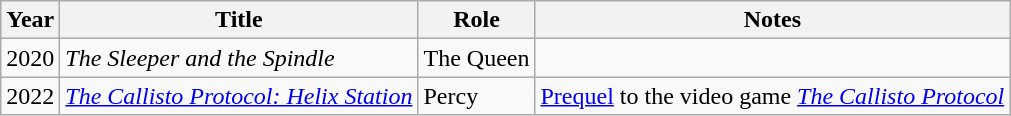<table class="wikitable sortable">
<tr>
<th>Year</th>
<th>Title</th>
<th>Role</th>
<th>Notes</th>
</tr>
<tr>
<td>2020</td>
<td><em>The Sleeper and the Spindle</em></td>
<td>The Queen</td>
<td></td>
</tr>
<tr>
<td>2022</td>
<td><em><a href='#'>The Callisto Protocol: Helix Station</a></em></td>
<td>Percy</td>
<td><a href='#'>Prequel</a> to the video game <em><a href='#'>The Callisto Protocol</a></em></td>
</tr>
</table>
